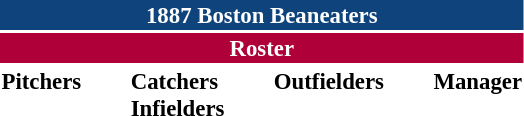<table class="toccolours" style="font-size: 95%;">
<tr>
<th colspan="10" style="background-color: #0f437c; color: white; text-align: center;">1887 Boston Beaneaters</th>
</tr>
<tr>
<td colspan="10" style="background-color: #af0039; color: white; text-align: center;"><strong>Roster</strong></td>
</tr>
<tr>
<td valign="top"><strong>Pitchers</strong><br>


</td>
<td width="25px"></td>
<td valign="top"><strong>Catchers</strong><br>


<strong>Infielders</strong>




</td>
<td width="25px"></td>
<td valign="top"><strong>Outfielders</strong><br>


</td>
<td width="25px"></td>
<td valign="top"><strong>Manager</strong><br>
</td>
</tr>
</table>
